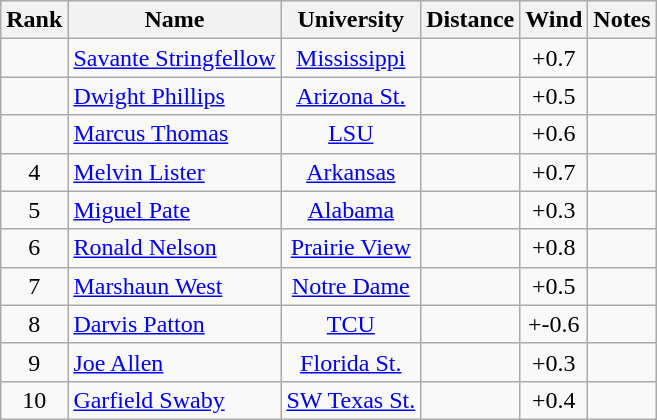<table class="wikitable sortable" style="text-align:center">
<tr>
<th>Rank</th>
<th>Name</th>
<th>University</th>
<th>Distance</th>
<th>Wind</th>
<th>Notes</th>
</tr>
<tr>
<td></td>
<td align=left><a href='#'>Savante Stringfellow</a></td>
<td><a href='#'>Mississippi</a></td>
<td></td>
<td>+0.7</td>
<td></td>
</tr>
<tr>
<td></td>
<td align=left><a href='#'>Dwight Phillips</a></td>
<td><a href='#'>Arizona St.</a></td>
<td></td>
<td>+0.5</td>
<td></td>
</tr>
<tr>
<td></td>
<td align=left><a href='#'>Marcus Thomas</a></td>
<td><a href='#'>LSU</a></td>
<td></td>
<td>+0.6</td>
<td></td>
</tr>
<tr>
<td>4</td>
<td align=left><a href='#'>Melvin Lister</a></td>
<td><a href='#'>Arkansas</a></td>
<td></td>
<td>+0.7</td>
<td></td>
</tr>
<tr>
<td>5</td>
<td align=left><a href='#'>Miguel Pate</a></td>
<td><a href='#'>Alabama</a></td>
<td></td>
<td>+0.3</td>
<td></td>
</tr>
<tr>
<td>6</td>
<td align=left><a href='#'>Ronald Nelson</a></td>
<td><a href='#'>Prairie View</a></td>
<td></td>
<td>+0.8</td>
<td></td>
</tr>
<tr>
<td>7</td>
<td align=left><a href='#'>Marshaun West</a></td>
<td><a href='#'>Notre Dame</a></td>
<td></td>
<td>+0.5</td>
<td></td>
</tr>
<tr>
<td>8</td>
<td align=left><a href='#'>Darvis Patton</a></td>
<td><a href='#'>TCU</a></td>
<td></td>
<td>+-0.6</td>
<td></td>
</tr>
<tr>
<td>9</td>
<td align=left><a href='#'>Joe Allen</a></td>
<td><a href='#'>Florida St.</a></td>
<td></td>
<td>+0.3</td>
<td></td>
</tr>
<tr>
<td>10</td>
<td align=left><a href='#'>Garfield Swaby</a></td>
<td><a href='#'>SW Texas St.</a></td>
<td></td>
<td>+0.4</td>
<td></td>
</tr>
</table>
